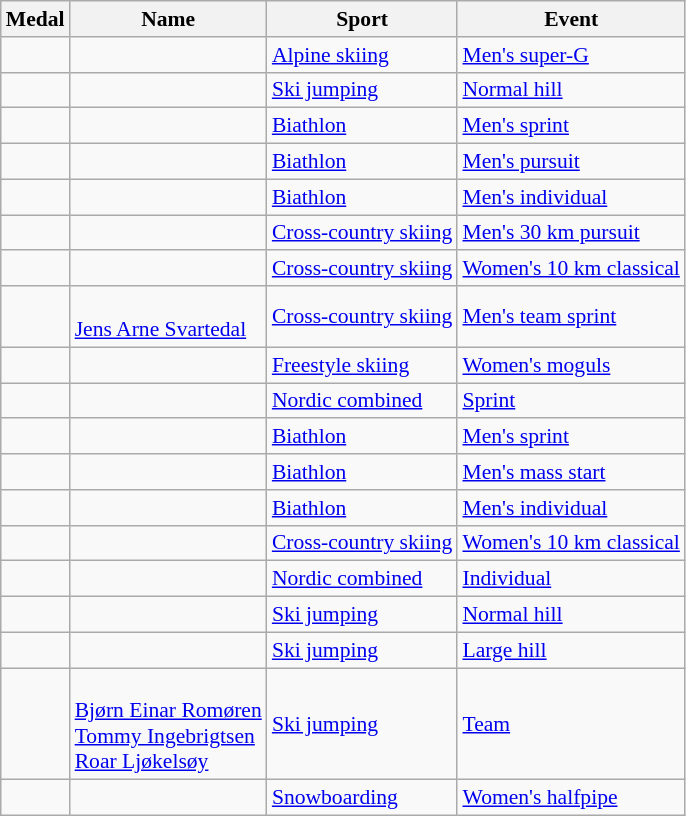<table class="wikitable sortable" style="font-size:90%">
<tr>
<th>Medal</th>
<th>Name</th>
<th>Sport</th>
<th>Event</th>
</tr>
<tr>
<td></td>
<td></td>
<td><a href='#'>Alpine skiing</a></td>
<td><a href='#'>Men's super-G</a></td>
</tr>
<tr>
<td></td>
<td></td>
<td><a href='#'>Ski jumping</a></td>
<td><a href='#'>Normal hill</a></td>
</tr>
<tr>
<td></td>
<td></td>
<td><a href='#'>Biathlon</a></td>
<td><a href='#'>Men's sprint</a></td>
</tr>
<tr>
<td></td>
<td></td>
<td><a href='#'>Biathlon</a></td>
<td><a href='#'>Men's pursuit</a></td>
</tr>
<tr>
<td></td>
<td></td>
<td><a href='#'>Biathlon</a></td>
<td><a href='#'>Men's individual</a></td>
</tr>
<tr>
<td></td>
<td></td>
<td><a href='#'>Cross-country skiing</a></td>
<td><a href='#'>Men's 30 km pursuit</a></td>
</tr>
<tr>
<td></td>
<td></td>
<td><a href='#'>Cross-country skiing</a></td>
<td><a href='#'>Women's 10 km classical</a></td>
</tr>
<tr>
<td></td>
<td><br><a href='#'>Jens Arne Svartedal</a></td>
<td><a href='#'>Cross-country skiing</a></td>
<td><a href='#'>Men's team sprint</a></td>
</tr>
<tr>
<td></td>
<td></td>
<td><a href='#'>Freestyle skiing</a></td>
<td><a href='#'>Women's moguls</a></td>
</tr>
<tr>
<td></td>
<td></td>
<td><a href='#'>Nordic combined</a></td>
<td><a href='#'>Sprint</a></td>
</tr>
<tr>
<td></td>
<td></td>
<td><a href='#'>Biathlon</a></td>
<td><a href='#'>Men's sprint</a></td>
</tr>
<tr>
<td></td>
<td></td>
<td><a href='#'>Biathlon</a></td>
<td><a href='#'>Men's mass start</a></td>
</tr>
<tr>
<td></td>
<td></td>
<td><a href='#'>Biathlon</a></td>
<td><a href='#'>Men's individual</a></td>
</tr>
<tr>
<td></td>
<td></td>
<td><a href='#'>Cross-country skiing</a></td>
<td><a href='#'>Women's 10 km classical</a></td>
</tr>
<tr>
<td></td>
<td></td>
<td><a href='#'>Nordic combined</a></td>
<td><a href='#'>Individual</a></td>
</tr>
<tr>
<td></td>
<td></td>
<td><a href='#'>Ski jumping</a></td>
<td><a href='#'>Normal hill</a></td>
</tr>
<tr>
<td></td>
<td></td>
<td><a href='#'>Ski jumping</a></td>
<td><a href='#'>Large hill</a></td>
</tr>
<tr>
<td></td>
<td><br> <a href='#'>Bjørn Einar Romøren</a><br> <a href='#'>Tommy Ingebrigtsen</a> <br><a href='#'>Roar Ljøkelsøy</a></td>
<td><a href='#'>Ski jumping</a></td>
<td><a href='#'>Team</a></td>
</tr>
<tr>
<td></td>
<td></td>
<td><a href='#'>Snowboarding</a></td>
<td><a href='#'>Women's halfpipe</a></td>
</tr>
</table>
